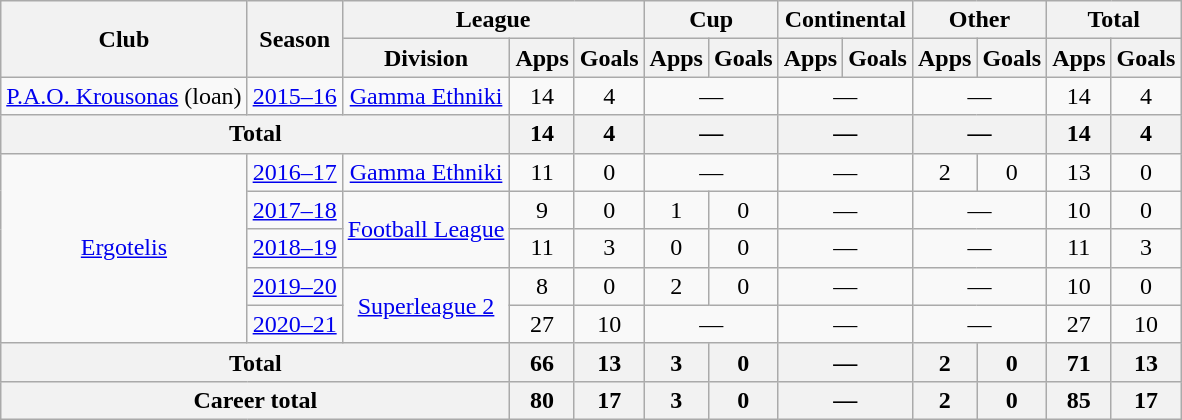<table class="wikitable" style="text-align: center;">
<tr>
<th rowspan="2">Club</th>
<th rowspan="2">Season</th>
<th colspan="3">League</th>
<th colspan="2">Cup</th>
<th colspan="2">Continental</th>
<th colspan="2">Other</th>
<th colspan="2">Total</th>
</tr>
<tr>
<th>Division</th>
<th>Apps</th>
<th>Goals</th>
<th>Apps</th>
<th>Goals</th>
<th>Apps</th>
<th>Goals</th>
<th>Apps</th>
<th>Goals</th>
<th>Apps</th>
<th>Goals</th>
</tr>
<tr>
<td><a href='#'>P.A.O. Krousonas</a> (loan)</td>
<td><a href='#'>2015–16</a></td>
<td><a href='#'>Gamma Ethniki</a></td>
<td>14</td>
<td>4</td>
<td colspan=2>—</td>
<td colspan=2>—</td>
<td colspan=2>—</td>
<td>14</td>
<td>4</td>
</tr>
<tr>
<th colspan="3">Total</th>
<th>14</th>
<th>4</th>
<th colspan=2>—</th>
<th colspan=2>—</th>
<th colspan=2>—</th>
<th>14</th>
<th>4</th>
</tr>
<tr>
<td rowspan="5"><a href='#'>Ergotelis</a></td>
<td><a href='#'>2016–17</a></td>
<td><a href='#'>Gamma Ethniki</a></td>
<td>11</td>
<td>0</td>
<td colspan=2>—</td>
<td colspan=2>—</td>
<td>2</td>
<td>0</td>
<td>13</td>
<td>0</td>
</tr>
<tr>
<td><a href='#'>2017–18</a></td>
<td rowspan="2"><a href='#'>Football League</a></td>
<td>9</td>
<td>0</td>
<td>1</td>
<td>0</td>
<td colspan=2>—</td>
<td colspan=2>—</td>
<td>10</td>
<td>0</td>
</tr>
<tr>
<td><a href='#'>2018–19</a></td>
<td>11</td>
<td>3</td>
<td>0</td>
<td>0</td>
<td colspan=2>—</td>
<td colspan=2>—</td>
<td>11</td>
<td>3</td>
</tr>
<tr>
<td><a href='#'>2019–20</a></td>
<td rowspan="2"><a href='#'>Superleague 2</a></td>
<td>8</td>
<td>0</td>
<td>2</td>
<td>0</td>
<td colspan=2>—</td>
<td colspan=2>—</td>
<td>10</td>
<td>0</td>
</tr>
<tr>
<td><a href='#'>2020–21</a></td>
<td>27</td>
<td>10</td>
<td colspan=2>—</td>
<td colspan=2>—</td>
<td colspan=2>—</td>
<td>27</td>
<td>10</td>
</tr>
<tr>
<th colspan="3">Total</th>
<th>66</th>
<th>13</th>
<th>3</th>
<th>0</th>
<th colspan=2>—</th>
<th>2</th>
<th>0</th>
<th>71</th>
<th>13</th>
</tr>
<tr>
<th colspan="3">Career total</th>
<th>80</th>
<th>17</th>
<th>3</th>
<th>0</th>
<th colspan=2>—</th>
<th>2</th>
<th>0</th>
<th>85</th>
<th>17</th>
</tr>
</table>
